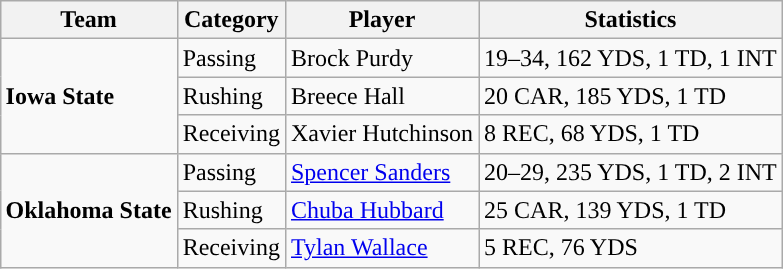<table class="wikitable" style="float: right;">
<tr>
<th>Team</th>
<th>Category</th>
<th>Player</th>
<th>Statistics</th>
</tr>
<tr>
<td rowspan=3><strong>Iowa State</strong></td>
<td>Passing</td>
<td>Brock Purdy</td>
<td>19–34, 162 YDS, 1 TD, 1 INT</td>
</tr>
<tr>
<td>Rushing</td>
<td>Breece Hall</td>
<td>20 CAR, 185 YDS, 1 TD</td>
</tr>
<tr>
<td>Receiving</td>
<td>Xavier Hutchinson</td>
<td>8 REC, 68 YDS, 1 TD</td>
</tr>
<tr>
<td rowspan=3><strong>Oklahoma State</strong></td>
<td>Passing</td>
<td><a href='#'>Spencer Sanders</a></td>
<td>20–29, 235 YDS, 1 TD, 2 INT</td>
</tr>
<tr>
<td>Rushing</td>
<td><a href='#'>Chuba Hubbard</a></td>
<td>25 CAR, 139 YDS, 1 TD</td>
</tr>
<tr>
<td>Receiving</td>
<td><a href='#'>Tylan Wallace</a></td>
<td>5 REC, 76 YDS</td>
</tr>
</table>
